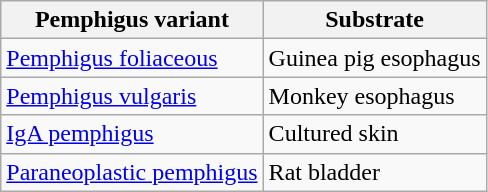<table class="wikitable">
<tr>
<th>Pemphigus variant</th>
<th>Substrate</th>
</tr>
<tr>
<td><a href='#'>Pemphigus foliaceous</a></td>
<td>Guinea pig esophagus</td>
</tr>
<tr>
<td><a href='#'>Pemphigus vulgaris</a></td>
<td>Monkey esophagus</td>
</tr>
<tr>
<td><a href='#'>IgA pemphigus</a></td>
<td>Cultured skin</td>
</tr>
<tr>
<td><a href='#'>Paraneoplastic pemphigus</a></td>
<td>Rat bladder</td>
</tr>
</table>
